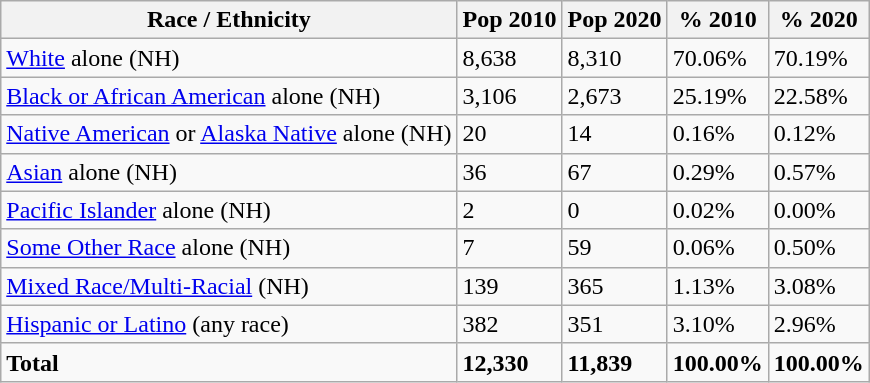<table class="wikitable">
<tr>
<th>Race / Ethnicity</th>
<th>Pop 2010</th>
<th>Pop 2020</th>
<th>% 2010</th>
<th>% 2020</th>
</tr>
<tr>
<td><a href='#'>White</a> alone (NH)</td>
<td>8,638</td>
<td>8,310</td>
<td>70.06%</td>
<td>70.19%</td>
</tr>
<tr>
<td><a href='#'>Black or African American</a> alone (NH)</td>
<td>3,106</td>
<td>2,673</td>
<td>25.19%</td>
<td>22.58%</td>
</tr>
<tr>
<td><a href='#'>Native American</a> or <a href='#'>Alaska Native</a> alone (NH)</td>
<td>20</td>
<td>14</td>
<td>0.16%</td>
<td>0.12%</td>
</tr>
<tr>
<td><a href='#'>Asian</a> alone (NH)</td>
<td>36</td>
<td>67</td>
<td>0.29%</td>
<td>0.57%</td>
</tr>
<tr>
<td><a href='#'>Pacific Islander</a> alone (NH)</td>
<td>2</td>
<td>0</td>
<td>0.02%</td>
<td>0.00%</td>
</tr>
<tr>
<td><a href='#'>Some Other Race</a> alone (NH)</td>
<td>7</td>
<td>59</td>
<td>0.06%</td>
<td>0.50%</td>
</tr>
<tr>
<td><a href='#'>Mixed Race/Multi-Racial</a> (NH)</td>
<td>139</td>
<td>365</td>
<td>1.13%</td>
<td>3.08%</td>
</tr>
<tr>
<td><a href='#'>Hispanic or Latino</a> (any race)</td>
<td>382</td>
<td>351</td>
<td>3.10%</td>
<td>2.96%</td>
</tr>
<tr>
<td><strong>Total</strong></td>
<td><strong>12,330</strong></td>
<td><strong>11,839</strong></td>
<td><strong>100.00%</strong></td>
<td><strong>100.00%</strong></td>
</tr>
</table>
